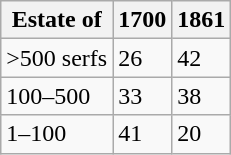<table class="wikitable">
<tr>
<th>Estate of</th>
<th>1700</th>
<th>1861</th>
</tr>
<tr>
<td>>500 serfs</td>
<td>26</td>
<td>42</td>
</tr>
<tr>
<td>100–500</td>
<td>33</td>
<td>38</td>
</tr>
<tr>
<td>1–100</td>
<td>41</td>
<td>20</td>
</tr>
</table>
